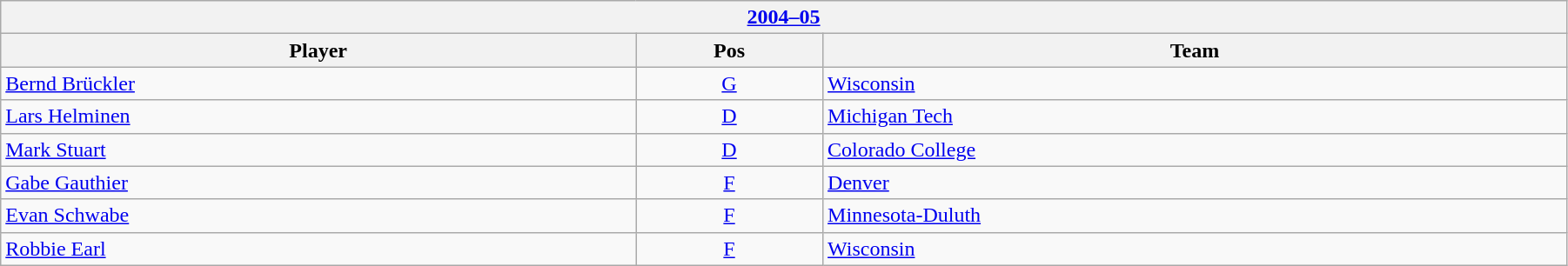<table class="wikitable" width=95%>
<tr>
<th colspan=3><a href='#'>2004–05</a></th>
</tr>
<tr>
<th>Player</th>
<th>Pos</th>
<th>Team</th>
</tr>
<tr>
<td><a href='#'>Bernd Brückler</a></td>
<td align=center><a href='#'>G</a></td>
<td><a href='#'>Wisconsin</a></td>
</tr>
<tr>
<td><a href='#'>Lars Helminen</a></td>
<td align=center><a href='#'>D</a></td>
<td><a href='#'>Michigan Tech</a></td>
</tr>
<tr>
<td><a href='#'>Mark Stuart</a></td>
<td align=center><a href='#'>D</a></td>
<td><a href='#'>Colorado College</a></td>
</tr>
<tr>
<td><a href='#'>Gabe Gauthier</a></td>
<td align=center><a href='#'>F</a></td>
<td><a href='#'>Denver</a></td>
</tr>
<tr>
<td><a href='#'>Evan Schwabe</a></td>
<td align=center><a href='#'>F</a></td>
<td><a href='#'>Minnesota-Duluth</a></td>
</tr>
<tr>
<td><a href='#'>Robbie Earl</a></td>
<td align=center><a href='#'>F</a></td>
<td><a href='#'>Wisconsin</a></td>
</tr>
</table>
